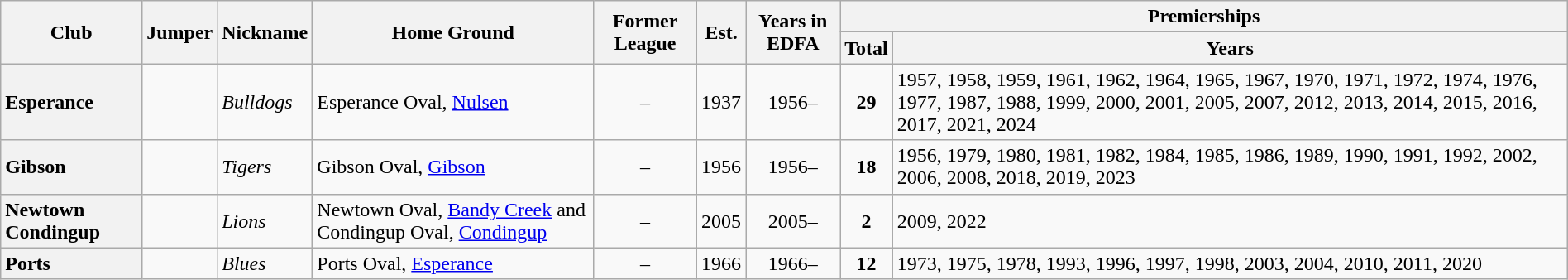<table class="wikitable sortable" style="text-align:center; width:100%">
<tr>
<th rowspan="2">Club</th>
<th rowspan="2">Jumper</th>
<th rowspan="2">Nickname</th>
<th rowspan="2">Home Ground</th>
<th rowspan="2">Former League</th>
<th rowspan="2">Est.</th>
<th rowspan="2">Years in EDFA</th>
<th colspan="2">Premierships</th>
</tr>
<tr>
<th>Total</th>
<th>Years</th>
</tr>
<tr>
<th style="text-align:left">Esperance</th>
<td></td>
<td align="left"><em>Bulldogs</em></td>
<td align="left">Esperance Oval, <a href='#'>Nulsen</a></td>
<td>–</td>
<td>1937</td>
<td>1956–</td>
<td><strong>29</strong></td>
<td align="left">1957, 1958, 1959, 1961, 1962, 1964, 1965, 1967, 1970, 1971, 1972, 1974, 1976, 1977, 1987, 1988, 1999, 2000, 2001, 2005, 2007, 2012, 2013, 2014, 2015, 2016, 2017, 2021, 2024</td>
</tr>
<tr>
<th style="text-align:left">Gibson</th>
<td></td>
<td align="left"><em>Tigers</em></td>
<td align="left">Gibson Oval, <a href='#'>Gibson</a></td>
<td>–</td>
<td>1956</td>
<td>1956–</td>
<td><strong>18</strong></td>
<td align="left">1956, 1979, 1980, 1981, 1982, 1984, 1985, 1986, 1989, 1990, 1991, 1992, 2002, 2006, 2008, 2018, 2019, 2023</td>
</tr>
<tr>
<th style="text-align:left">Newtown Condingup</th>
<td></td>
<td align="left"><em>Lions</em></td>
<td align="left">Newtown Oval, <a href='#'>Bandy Creek</a> and Condingup Oval, <a href='#'>Condingup</a></td>
<td>–</td>
<td>2005</td>
<td>2005–</td>
<td><strong>2</strong></td>
<td align="left">2009, 2022</td>
</tr>
<tr>
<th style="text-align:left">Ports</th>
<td></td>
<td align="left"><em>Blues</em></td>
<td align="left">Ports Oval, <a href='#'>Esperance</a></td>
<td>–</td>
<td>1966</td>
<td>1966–</td>
<td><strong>12</strong></td>
<td align="left">1973, 1975, 1978, 1993, 1996, 1997, 1998, 2003, 2004, 2010, 2011, 2020</td>
</tr>
</table>
